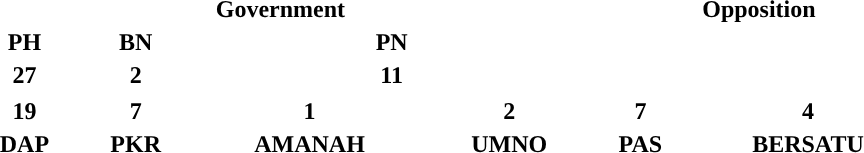<table style="width:40em;">
<tr style="text-align:center;">
<td colspan="4" style="color:"><strong>Government</strong></td>
<td colspan="2" style="color:"><strong>Opposition</strong></td>
</tr>
<tr style="text-align:center;">
<td style="color:"><strong>PH</strong></td>
<td colspan="1" style="color:"><strong>BN</strong></td>
<td colspan="2" style="color:"><strong>PN</strong></td>
</tr>
<tr style="text-align:center;">
<td style="background:"><strong>27</strong></td>
<td colspan="1" style="background:"><strong>2</strong></td>
<td colspan="2" style="background:"><strong>11</strong></td>
</tr>
<tr>
</tr>
<tr style="text-align:center;">
<td style="background:"><strong>19</strong></td>
<td style="background:"><strong>7</strong></td>
<td style="background:"><strong>1</strong></td>
<td style="background:"><strong>2</strong></td>
<td style="background:"><strong>7</strong></td>
<td style="background:"><strong>4</strong></td>
</tr>
<tr style="text-align:center;">
<td style="color:"><strong>DAP</strong></td>
<td style="color:"><strong>PKR</strong></td>
<td style="color:"><strong>AMANAH</strong></td>
<td style="color:"><strong>UMNO</strong></td>
<td style="color:"><strong>PAS</strong></td>
<td style="color:"><strong>BERSATU</strong></td>
</tr>
</table>
